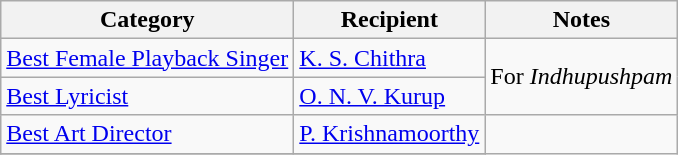<table class="wikitable" sortable>
<tr>
<th>Category</th>
<th>Recipient</th>
<th>Notes</th>
</tr>
<tr>
<td><a href='#'>Best Female Playback Singer</a></td>
<td><a href='#'>K. S. Chithra</a></td>
<td rowspan= "2">For <em>Indhupushpam</em></td>
</tr>
<tr>
<td><a href='#'>Best Lyricist</a></td>
<td><a href='#'>O. N. V. Kurup</a></td>
</tr>
<tr>
<td><a href='#'>Best Art Director</a></td>
<td><a href='#'>P. Krishnamoorthy</a></td>
</tr>
<tr>
</tr>
</table>
